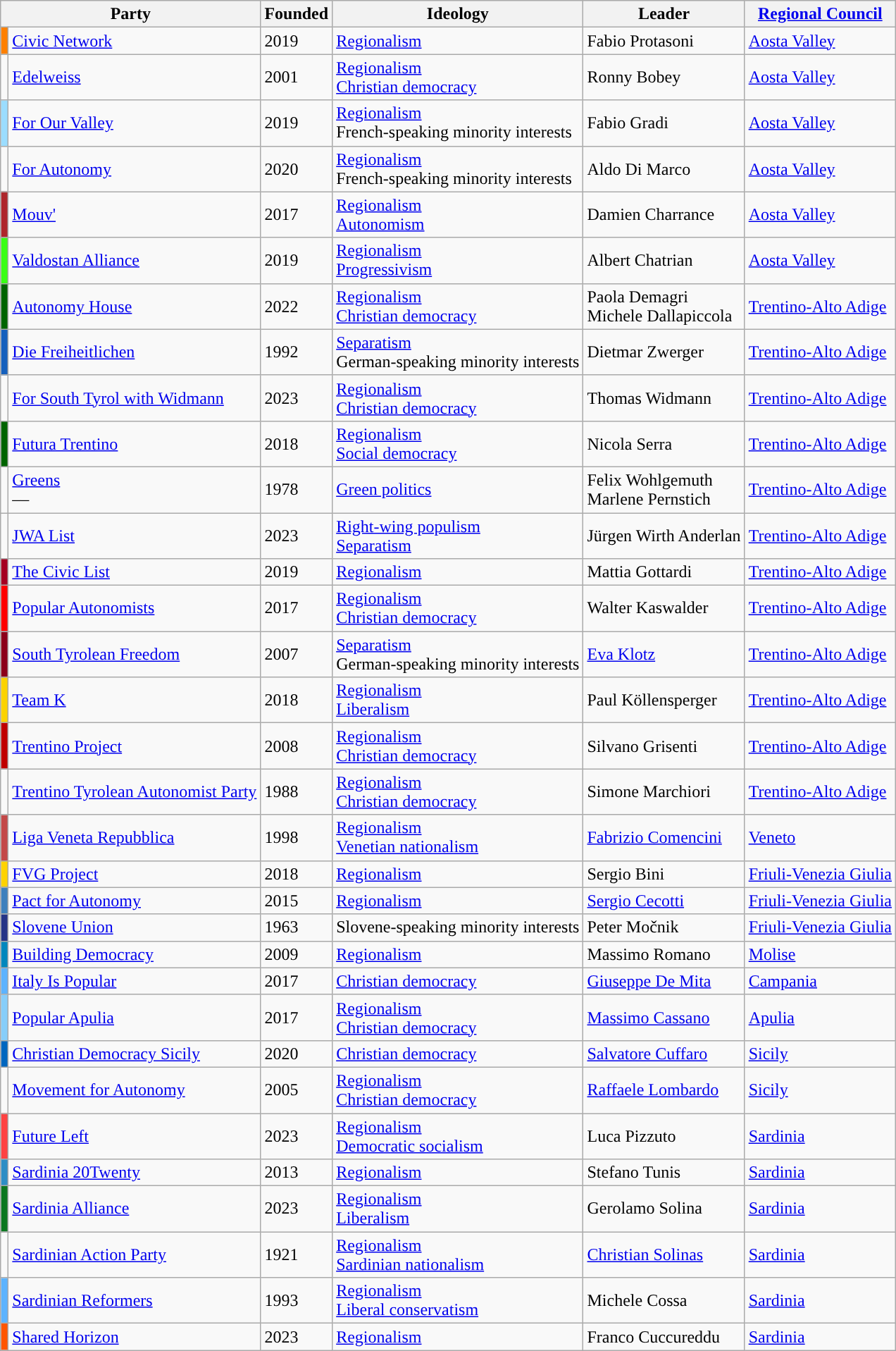<table class="wikitable">
<tr>
<th colspan=2>Party</th>
<th>Founded</th>
<th>Ideology</th>
<th>Leader</th>
<th><a href='#'>Regional Council</a></th>
</tr>
<tr>
<td bgcolor="#FF8000"></td>
<td><a href='#'>Civic Network</a><br></td>
<td>2019</td>
<td><a href='#'>Regionalism</a></td>
<td>Fabio Protasoni</td>
<td><a href='#'>Aosta Valley</a></td>
</tr>
<tr>
<td></td>
<td><a href='#'>Edelweiss</a><br></td>
<td>2001</td>
<td><a href='#'>Regionalism</a><br><a href='#'>Christian democracy</a></td>
<td>Ronny Bobey</td>
<td><a href='#'>Aosta Valley</a></td>
</tr>
<tr>
<td bgcolor="#9BDDFF"></td>
<td><a href='#'>For Our Valley</a><br></td>
<td>2019</td>
<td><a href='#'>Regionalism</a><br>French-speaking minority interests</td>
<td>Fabio Gradi</td>
<td><a href='#'>Aosta Valley</a></td>
</tr>
<tr>
<td></td>
<td><a href='#'>For Autonomy</a><br></td>
<td>2020</td>
<td><a href='#'>Regionalism</a><br>French-speaking minority interests</td>
<td>Aldo Di Marco</td>
<td><a href='#'>Aosta Valley</a></td>
</tr>
<tr>
<td bgcolor="#AE262B"></td>
<td><a href='#'>Mouv'</a></td>
<td>2017</td>
<td><a href='#'>Regionalism</a><br><a href='#'>Autonomism</a></td>
<td>Damien Charrance</td>
<td><a href='#'>Aosta Valley</a></td>
</tr>
<tr>
<td bgcolor="#39FF14"></td>
<td><a href='#'>Valdostan Alliance</a><br></td>
<td>2019</td>
<td><a href='#'>Regionalism</a><br><a href='#'>Progressivism</a></td>
<td>Albert Chatrian</td>
<td><a href='#'>Aosta Valley</a></td>
</tr>
<tr>
<td bgcolor="#006400"></td>
<td><a href='#'>Autonomy House</a><br></td>
<td>2022</td>
<td><a href='#'>Regionalism</a><br><a href='#'>Christian democracy</a></td>
<td>Paola Demagri<br>Michele Dallapiccola</td>
<td><a href='#'>Trentino-Alto Adige</a></td>
</tr>
<tr>
<td bgcolor="#1560BD"></td>
<td><a href='#'>Die Freiheitlichen</a></td>
<td>1992</td>
<td><a href='#'>Separatism</a><br>German-speaking minority interests</td>
<td>Dietmar Zwerger</td>
<td><a href='#'>Trentino-Alto Adige</a></td>
</tr>
<tr>
<td bgcolor=></td>
<td><a href='#'>For South Tyrol with Widmann</a><br></td>
<td>2023</td>
<td><a href='#'>Regionalism</a><br><a href='#'>Christian democracy</a></td>
<td>Thomas Widmann</td>
<td><a href='#'>Trentino-Alto Adige</a></td>
</tr>
<tr>
<td bgcolor="#006400"></td>
<td><a href='#'>Futura Trentino</a></td>
<td>2018</td>
<td><a href='#'>Regionalism</a><br><a href='#'>Social democracy</a></td>
<td>Nicola Serra</td>
<td><a href='#'>Trentino-Alto Adige</a></td>
</tr>
<tr>
<td></td>
<td><a href='#'>Greens</a><br>––</td>
<td>1978</td>
<td><a href='#'>Green politics</a></td>
<td>Felix Wohlgemuth<br>Marlene Pernstich</td>
<td><a href='#'>Trentino-Alto Adige</a></td>
</tr>
<tr>
<td></td>
<td><a href='#'>JWA List</a><br></td>
<td>2023</td>
<td><a href='#'>Right-wing populism</a><br><a href='#'>Separatism</a></td>
<td>Jürgen Wirth Anderlan</td>
<td><a href='#'>Trentino-Alto Adige</a></td>
</tr>
<tr>
<td bgcolor="#A50021"></td>
<td><a href='#'>The Civic List</a><br></td>
<td>2019</td>
<td><a href='#'>Regionalism</a></td>
<td>Mattia Gottardi</td>
<td><a href='#'>Trentino-Alto Adige</a></td>
</tr>
<tr>
<td bgcolor="#FF0000"></td>
<td><a href='#'>Popular Autonomists</a><br></td>
<td>2017</td>
<td><a href='#'>Regionalism</a><br><a href='#'>Christian democracy</a></td>
<td>Walter Kaswalder</td>
<td><a href='#'>Trentino-Alto Adige</a></td>
</tr>
<tr>
<td bgcolor="#8C001A"></td>
<td><a href='#'>South Tyrolean Freedom</a><br></td>
<td>2007</td>
<td><a href='#'>Separatism</a><br>German-speaking minority interests</td>
<td><a href='#'>Eva Klotz</a></td>
<td><a href='#'>Trentino-Alto Adige</a></td>
</tr>
<tr>
<td bgcolor="#FCD300"></td>
<td><a href='#'>Team K</a></td>
<td>2018</td>
<td><a href='#'>Regionalism</a><br><a href='#'>Liberalism</a></td>
<td>Paul Köllensperger</td>
<td><a href='#'>Trentino-Alto Adige</a></td>
</tr>
<tr>
<td bgcolor="#C00000"></td>
<td><a href='#'>Trentino Project</a><br></td>
<td>2008</td>
<td><a href='#'>Regionalism</a><br><a href='#'>Christian democracy</a></td>
<td>Silvano Grisenti</td>
<td><a href='#'>Trentino-Alto Adige</a></td>
</tr>
<tr>
<td></td>
<td><a href='#'>Trentino Tyrolean Autonomist Party</a><br></td>
<td>1988</td>
<td><a href='#'>Regionalism</a><br><a href='#'>Christian democracy</a></td>
<td>Simone Marchiori</td>
<td><a href='#'>Trentino-Alto Adige</a></td>
</tr>
<tr>
<td bgcolor="#C34848"></td>
<td><a href='#'>Liga Veneta Repubblica</a></td>
<td>1998</td>
<td><a href='#'>Regionalism</a><br><a href='#'>Venetian nationalism</a></td>
<td><a href='#'>Fabrizio Comencini</a></td>
<td><a href='#'>Veneto</a></td>
</tr>
<tr>
<td bgcolor="#FFD300"></td>
<td><a href='#'>FVG Project</a><br></td>
<td>2018</td>
<td><a href='#'>Regionalism</a></td>
<td>Sergio Bini</td>
<td><a href='#'>Friuli-Venezia Giulia</a></td>
</tr>
<tr>
<td bgcolor="#3E80BD"></td>
<td><a href='#'>Pact for Autonomy</a><br></td>
<td>2015</td>
<td><a href='#'>Regionalism</a></td>
<td><a href='#'>Sergio Cecotti</a></td>
<td><a href='#'>Friuli-Venezia Giulia</a></td>
</tr>
<tr>
<td bgcolor="#253487"></td>
<td><a href='#'>Slovene Union</a><br></td>
<td>1963</td>
<td>Slovene-speaking minority interests</td>
<td>Peter Močnik</td>
<td><a href='#'>Friuli-Venezia Giulia</a></td>
</tr>
<tr>
<td bgcolor="#0087BD"></td>
<td><a href='#'>Building Democracy</a><br></td>
<td>2009</td>
<td><a href='#'>Regionalism</a></td>
<td>Massimo Romano</td>
<td><a href='#'>Molise</a></td>
</tr>
<tr>
<td bgcolor="#5CB3FF"></td>
<td><a href='#'>Italy Is Popular</a><br></td>
<td>2017</td>
<td><a href='#'>Christian democracy</a></td>
<td><a href='#'>Giuseppe De Mita</a></td>
<td><a href='#'>Campania</a></td>
</tr>
<tr>
<td bgcolor="#87CEFA"></td>
<td><a href='#'>Popular Apulia</a><br></td>
<td>2017</td>
<td><a href='#'>Regionalism</a><br><a href='#'>Christian democracy</a></td>
<td><a href='#'>Massimo Cassano</a></td>
<td><a href='#'>Apulia</a></td>
</tr>
<tr>
<td bgcolor="#0066BF"></td>
<td><a href='#'>Christian Democracy Sicily</a><br></td>
<td>2020</td>
<td><a href='#'>Christian democracy</a></td>
<td><a href='#'>Salvatore Cuffaro</a></td>
<td><a href='#'>Sicily</a></td>
</tr>
<tr>
<td></td>
<td><a href='#'>Movement for Autonomy</a><br></td>
<td>2005</td>
<td><a href='#'>Regionalism</a><br><a href='#'>Christian democracy</a></td>
<td><a href='#'>Raffaele Lombardo</a></td>
<td><a href='#'>Sicily</a></td>
</tr>
<tr>
<td bgcolor="#FF4242"></td>
<td><a href='#'>Future Left</a><br></td>
<td>2023</td>
<td><a href='#'>Regionalism</a><br><a href='#'>Democratic socialism</a></td>
<td>Luca Pizzuto</td>
<td><a href='#'>Sardinia</a></td>
</tr>
<tr>
<td bgcolor="#2d8ec5"></td>
<td><a href='#'>Sardinia 20Twenty</a><br></td>
<td>2013</td>
<td><a href='#'>Regionalism</a></td>
<td>Stefano Tunis</td>
<td><a href='#'>Sardinia</a></td>
</tr>
<tr>
<td bgcolor="##CC7722"></td>
<td><a href='#'>Sardinia Alliance</a><br></td>
<td>2023</td>
<td><a href='#'>Regionalism</a><br><a href='#'>Liberalism</a></td>
<td>Gerolamo Solina</td>
<td><a href='#'>Sardinia</a></td>
</tr>
<tr>
<td></td>
<td><a href='#'>Sardinian Action Party</a><br></td>
<td>1921</td>
<td><a href='#'>Regionalism</a><br><a href='#'>Sardinian nationalism</a></td>
<td><a href='#'>Christian Solinas</a></td>
<td><a href='#'>Sardinia</a></td>
</tr>
<tr>
<td bgcolor="#5CB3FF"></td>
<td><a href='#'>Sardinian Reformers</a><br></td>
<td>1993</td>
<td><a href='#'>Regionalism</a><br><a href='#'>Liberal conservatism</a></td>
<td>Michele Cossa</td>
<td><a href='#'>Sardinia</a></td>
</tr>
<tr>
<td bgcolor="#ff5500"></td>
<td><a href='#'>Shared Horizon</a><br></td>
<td>2023</td>
<td><a href='#'>Regionalism</a></td>
<td>Franco Cuccureddu</td>
<td><a href='#'>Sardinia</a></td>
</tr>
</table>
